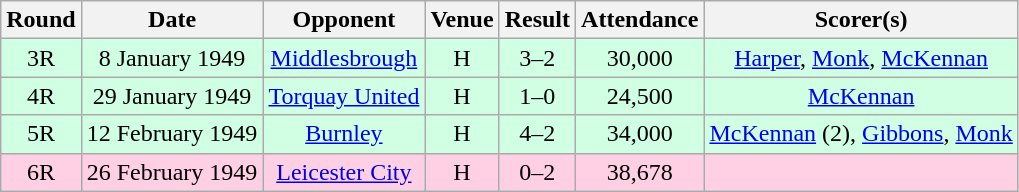<table style="text-align:center;" class="wikitable sortable">
<tr>
<th>Round</th>
<th>Date</th>
<th>Opponent</th>
<th>Venue</th>
<th>Result</th>
<th>Attendance</th>
<th>Scorer(s)</th>
</tr>
<tr style="background:#d0ffe3;">
<td>3R</td>
<td>8 January 1949</td>
<td><a href='#'>Middlesbrough</a></td>
<td>H</td>
<td>3–2 </td>
<td>30,000</td>
<td><a href='#'>Harper</a>, <a href='#'>Monk</a>, <a href='#'>McKennan</a></td>
</tr>
<tr style="background:#d0ffe3;">
<td>4R</td>
<td>29 January 1949</td>
<td><a href='#'>Torquay United</a></td>
<td>H</td>
<td>1–0</td>
<td>24,500</td>
<td><a href='#'>McKennan</a></td>
</tr>
<tr style="background:#d0ffe3;">
<td>5R</td>
<td>12 February 1949</td>
<td><a href='#'>Burnley</a></td>
<td>H</td>
<td>4–2</td>
<td>34,000</td>
<td><a href='#'>McKennan</a> (2), <a href='#'>Gibbons</a>, <a href='#'>Monk</a></td>
</tr>
<tr style="background:#ffd0e3;">
<td>6R</td>
<td>26 February 1949</td>
<td><a href='#'>Leicester City</a></td>
<td>H</td>
<td>0–2</td>
<td>38,678</td>
<td></td>
</tr>
</table>
